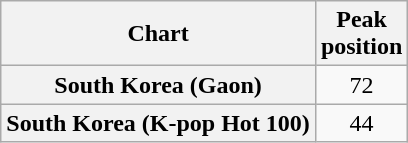<table class="wikitable plainrowheaders">
<tr>
<th>Chart</th>
<th>Peak<br>position</th>
</tr>
<tr>
<th scope="row">South Korea (Gaon)</th>
<td align="center">72</td>
</tr>
<tr>
<th scope="row">South Korea (K-pop Hot 100)</th>
<td align="center">44</td>
</tr>
</table>
